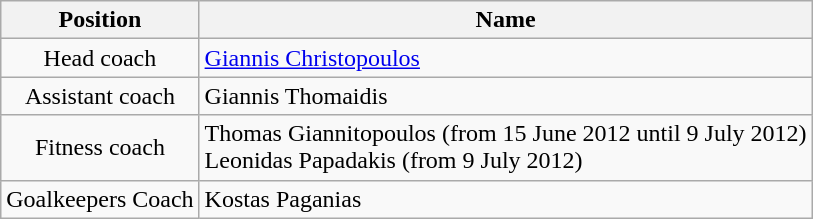<table class="wikitable" style="text-align: center;">
<tr>
<th>Position</th>
<th>Name</th>
</tr>
<tr>
<td>Head coach</td>
<td style="text-align:left;"><a href='#'>Giannis Christopoulos</a></td>
</tr>
<tr>
<td>Assistant coach</td>
<td style="text-align:left;">Giannis Thomaidis</td>
</tr>
<tr>
<td>Fitness coach</td>
<td style="text-align:left;">Thomas Giannitopoulos (from 15 June 2012 until 9 July 2012)<br>Leonidas Papadakis (from 9 July 2012)</td>
</tr>
<tr>
<td>Goalkeepers Coach</td>
<td style="text-align:left;">Kostas Paganias</td>
</tr>
</table>
